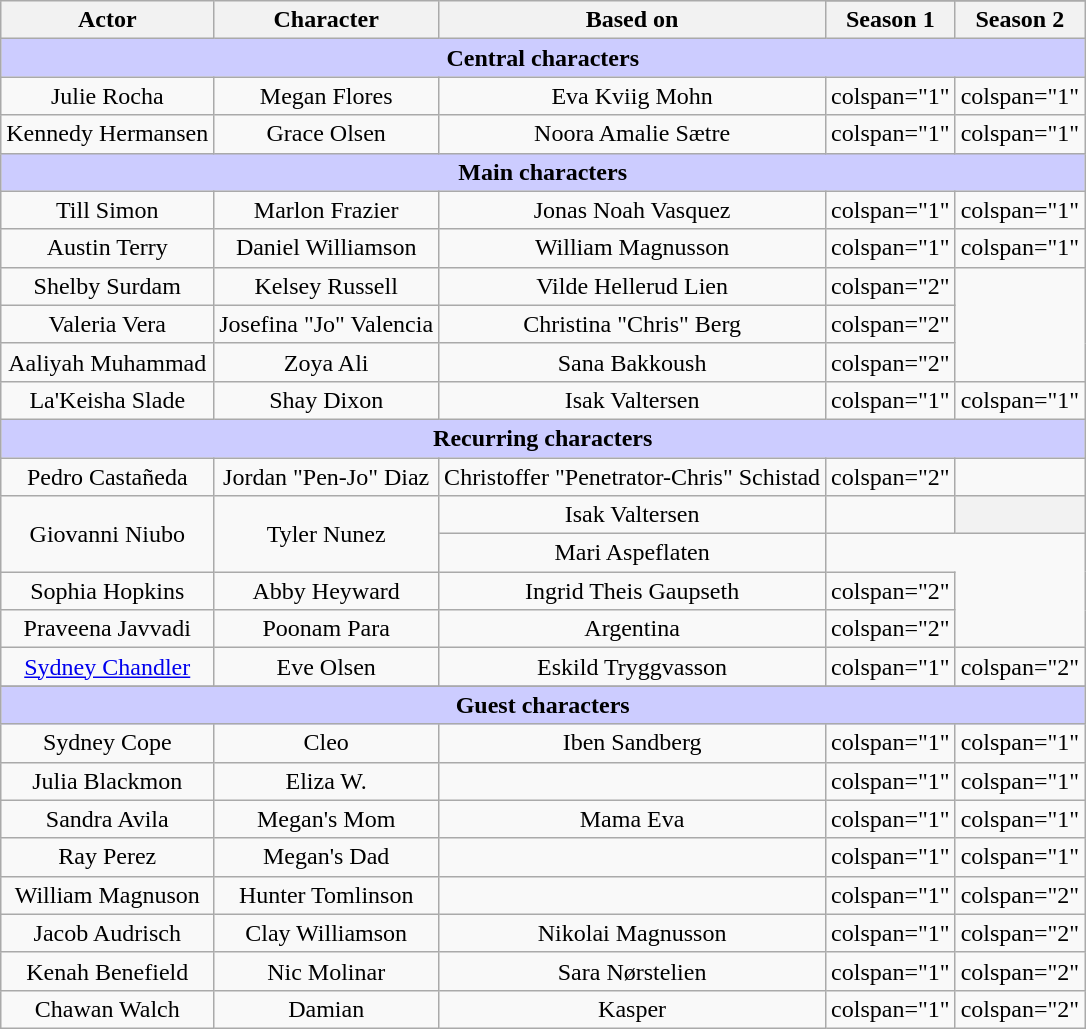<table class = "wikitable" style="text-align:center;">
<tr>
<th rowspan=2>Actor</th>
<th rowspan=2>Character</th>
<th rowspan=2>Based on</th>
</tr>
<tr>
<th style="width:6">Season 1</th>
<th style="width:6">Season 2</th>
</tr>
<tr>
<td scope="row" colspan="5" style="background-color:#ccccff;"><strong>Central characters</strong></td>
</tr>
<tr>
<td>Julie Rocha</td>
<td>Megan Flores</td>
<td>Eva Kviig Mohn</td>
<td>colspan="1" </td>
<td>colspan="1" </td>
</tr>
<tr>
<td>Kennedy Hermansen</td>
<td>Grace Olsen</td>
<td>Noora Amalie Sætre</td>
<td>colspan="1" </td>
<td>colspan="1" </td>
</tr>
<tr>
<td scope="row" colspan="5" style="background-color:#ccccff;"><strong>Main characters</strong></td>
</tr>
<tr>
<td>Till Simon</td>
<td>Marlon Frazier</td>
<td>Jonas Noah Vasquez</td>
<td>colspan="1" </td>
<td>colspan="1" </td>
</tr>
<tr>
<td>Austin Terry</td>
<td>Daniel Williamson</td>
<td>William Magnusson</td>
<td>colspan="1" </td>
<td>colspan="1" </td>
</tr>
<tr>
<td>Shelby Surdam</td>
<td>Kelsey Russell</td>
<td>Vilde Hellerud Lien</td>
<td>colspan="2" </td>
</tr>
<tr>
<td>Valeria Vera</td>
<td>Josefina "Jo" Valencia</td>
<td>Christina "Chris" Berg</td>
<td>colspan="2" </td>
</tr>
<tr>
<td>Aaliyah Muhammad</td>
<td>Zoya Ali</td>
<td>Sana Bakkoush</td>
<td>colspan="2" </td>
</tr>
<tr>
<td>La'Keisha Slade</td>
<td>Shay Dixon</td>
<td>Isak Valtersen</td>
<td>colspan="1" </td>
<td>colspan="1" </td>
</tr>
<tr>
<td scope="row" colspan="5" style="background-color:#ccccff;"><strong>Recurring characters</strong></td>
</tr>
<tr>
<td>Pedro Castañeda</td>
<td>Jordan "Pen-Jo" Diaz</td>
<td>Christoffer "Penetrator-Chris" Schistad</td>
<td>colspan="2" </td>
</tr>
<tr>
<td rowspan=2>Giovanni Niubo</td>
<td rowspan=2>Tyler Nunez</td>
<td>Isak Valtersen</td>
<td><th></th></td>
</tr>
<tr>
<td>Mari Aspeflaten</td>
</tr>
<tr>
<td>Sophia Hopkins</td>
<td>Abby Heyward</td>
<td>Ingrid Theis Gaupseth</td>
<td>colspan="2" </td>
</tr>
<tr>
<td>Praveena Javvadi</td>
<td>Poonam Para</td>
<td>Argentina</td>
<td>colspan="2" </td>
</tr>
<tr>
<td><a href='#'>Sydney Chandler</a></td>
<td>Eve Olsen</td>
<td>Eskild Tryggvasson</td>
<td>colspan="1" </td>
<td>colspan="2" </td>
</tr>
<tr>
</tr>
<tr>
<td scope="row" colspan="5" style="background-color:#ccccff;"><strong>Guest characters</strong></td>
</tr>
<tr>
<td>Sydney Cope</td>
<td>Cleo</td>
<td>Iben Sandberg</td>
<td>colspan="1" </td>
<td>colspan="1" </td>
</tr>
<tr>
<td>Julia Blackmon</td>
<td>Eliza W.</td>
<td></td>
<td>colspan="1" </td>
<td>colspan="1" </td>
</tr>
<tr>
<td>Sandra Avila</td>
<td>Megan's Mom</td>
<td>Mama Eva</td>
<td>colspan="1" </td>
<td>colspan="1" </td>
</tr>
<tr>
<td>Ray Perez</td>
<td>Megan's Dad</td>
<td></td>
<td>colspan="1" </td>
<td>colspan="1" </td>
</tr>
<tr>
<td>William Magnuson</td>
<td>Hunter Tomlinson</td>
<td></td>
<td>colspan="1" </td>
<td>colspan="2" </td>
</tr>
<tr>
<td>Jacob Audrisch</td>
<td>Clay Williamson</td>
<td>Nikolai Magnusson</td>
<td>colspan="1" </td>
<td>colspan="2" </td>
</tr>
<tr>
<td>Kenah Benefield</td>
<td>Nic Molinar</td>
<td>Sara Nørstelien</td>
<td>colspan="1" </td>
<td>colspan="2" </td>
</tr>
<tr>
<td>Chawan Walch</td>
<td>Damian</td>
<td>Kasper</td>
<td>colspan="1" </td>
<td>colspan="2" </td>
</tr>
</table>
